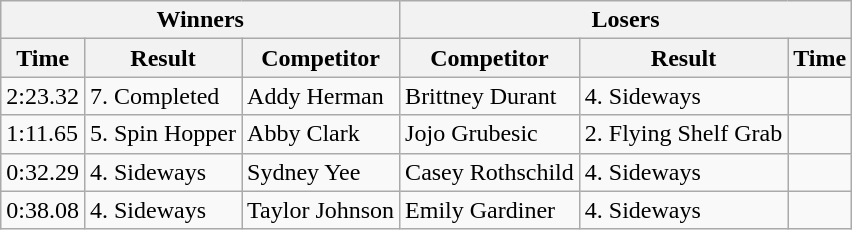<table class="wikitable sortable mw-collapsible">
<tr>
<th Colspan="3">Winners</th>
<th Colspan="3">Losers</th>
</tr>
<tr>
<th>Time</th>
<th>Result</th>
<th>Competitor</th>
<th>Competitor</th>
<th>Result</th>
<th>Time</th>
</tr>
<tr>
<td>2:23.32</td>
<td>7. Completed</td>
<td>Addy Herman</td>
<td>Brittney Durant</td>
<td>4. Sideways</td>
<td></td>
</tr>
<tr>
<td>1:11.65</td>
<td>5. Spin Hopper</td>
<td>Abby Clark</td>
<td>Jojo Grubesic</td>
<td>2. Flying Shelf Grab</td>
<td></td>
</tr>
<tr>
<td>0:32.29</td>
<td>4. Sideways</td>
<td>Sydney Yee</td>
<td>Casey Rothschild</td>
<td>4. Sideways</td>
<td></td>
</tr>
<tr>
<td>0:38.08</td>
<td>4. Sideways</td>
<td>Taylor Johnson</td>
<td>Emily Gardiner</td>
<td>4. Sideways</td>
<td></td>
</tr>
</table>
